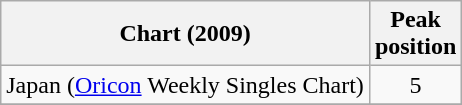<table class="wikitable sortable">
<tr>
<th>Chart (2009)</th>
<th>Peak<br>position</th>
</tr>
<tr>
<td>Japan (<a href='#'>Oricon</a> Weekly Singles Chart)</td>
<td style="text-align:center;">5</td>
</tr>
<tr>
</tr>
</table>
